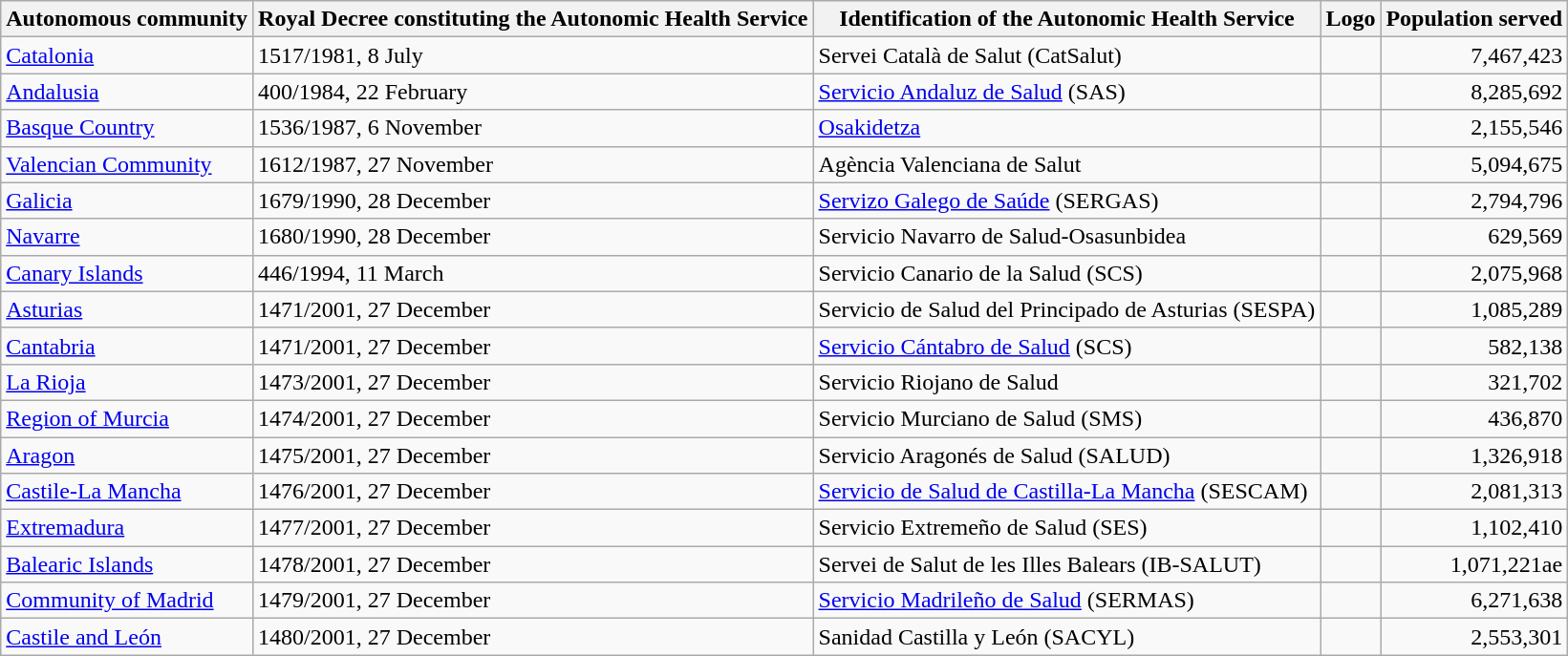<table class="wikitable">
<tr>
<th>Autonomous community</th>
<th>Royal Decree constituting the Autonomic Health Service</th>
<th>Identification of the Autonomic Health Service</th>
<th>Logo</th>
<th>Population served</th>
</tr>
<tr |>
<td> <a href='#'>Catalonia</a></td>
<td>1517/1981, 8 July</td>
<td>Servei Català de Salut (CatSalut)</td>
<td></td>
<td align="right">7,467,423</td>
</tr>
<tr>
<td> <a href='#'>Andalusia</a></td>
<td>400/1984, 22 February</td>
<td><a href='#'>Servicio Andaluz de Salud</a> (SAS)</td>
<td></td>
<td align="right">8,285,692</td>
</tr>
<tr>
<td> <a href='#'>Basque Country</a></td>
<td>1536/1987, 6 November</td>
<td><a href='#'>Osakidetza</a></td>
<td></td>
<td align="right">2,155,546</td>
</tr>
<tr>
<td> <a href='#'>Valencian Community</a></td>
<td>1612/1987, 27 November</td>
<td>Agència Valenciana de Salut</td>
<td></td>
<td align="right">5,094,675</td>
</tr>
<tr>
<td> <a href='#'>Galicia</a></td>
<td>1679/1990, 28 December</td>
<td><a href='#'>Servizo Galego de Saúde</a> (SERGAS)</td>
<td></td>
<td align="right">2,794,796</td>
</tr>
<tr>
<td> <a href='#'>Navarre</a></td>
<td>1680/1990, 28 December</td>
<td>Servicio Navarro de Salud-Osasunbidea</td>
<td></td>
<td align="right">629,569</td>
</tr>
<tr>
<td> <a href='#'>Canary Islands</a></td>
<td>446/1994, 11 March</td>
<td>Servicio Canario de la Salud (SCS)</td>
<td></td>
<td align="right">2,075,968</td>
</tr>
<tr>
<td> <a href='#'>Asturias</a></td>
<td>1471/2001, 27 December</td>
<td>Servicio de Salud del Principado de Asturias (SESPA)</td>
<td></td>
<td align="right">1,085,289</td>
</tr>
<tr>
<td> <a href='#'>Cantabria</a></td>
<td>1471/2001, 27 December</td>
<td><a href='#'>Servicio Cántabro de Salud</a> (SCS)</td>
<td></td>
<td align="right">582,138</td>
</tr>
<tr>
<td> <a href='#'>La Rioja</a></td>
<td>1473/2001, 27 December</td>
<td>Servicio Riojano de Salud</td>
<td></td>
<td align="right">321,702</td>
</tr>
<tr>
<td> <a href='#'>Region of Murcia</a></td>
<td>1474/2001, 27 December</td>
<td>Servicio Murciano de Salud (SMS)</td>
<td></td>
<td align="right">436,870</td>
</tr>
<tr>
<td> <a href='#'>Aragon</a></td>
<td>1475/2001, 27 December</td>
<td>Servicio Aragonés de Salud (SALUD)</td>
<td></td>
<td align="right">1,326,918</td>
</tr>
<tr>
<td> <a href='#'>Castile-La Mancha</a></td>
<td>1476/2001, 27 December</td>
<td><a href='#'>Servicio de Salud de Castilla-La Mancha</a> (SESCAM)</td>
<td></td>
<td align="right">2,081,313</td>
</tr>
<tr>
<td> <a href='#'>Extremadura</a></td>
<td>1477/2001, 27 December</td>
<td>Servicio Extremeño de Salud (SES)</td>
<td></td>
<td align="right">1,102,410</td>
</tr>
<tr>
<td> <a href='#'>Balearic Islands</a></td>
<td>1478/2001, 27 December</td>
<td>Servei de Salut de les Illes Balears (IB-SALUT)</td>
<td></td>
<td align="right">1,071,221ae</td>
</tr>
<tr>
<td> <a href='#'>Community of Madrid</a></td>
<td>1479/2001, 27 December</td>
<td><a href='#'>Servicio Madrileño de Salud</a> (SERMAS)</td>
<td></td>
<td align="right">6,271,638</td>
</tr>
<tr>
<td> <a href='#'>Castile and León</a></td>
<td>1480/2001, 27 December</td>
<td>Sanidad Castilla y León (SACYL)</td>
<td></td>
<td align="right">2,553,301</td>
</tr>
</table>
